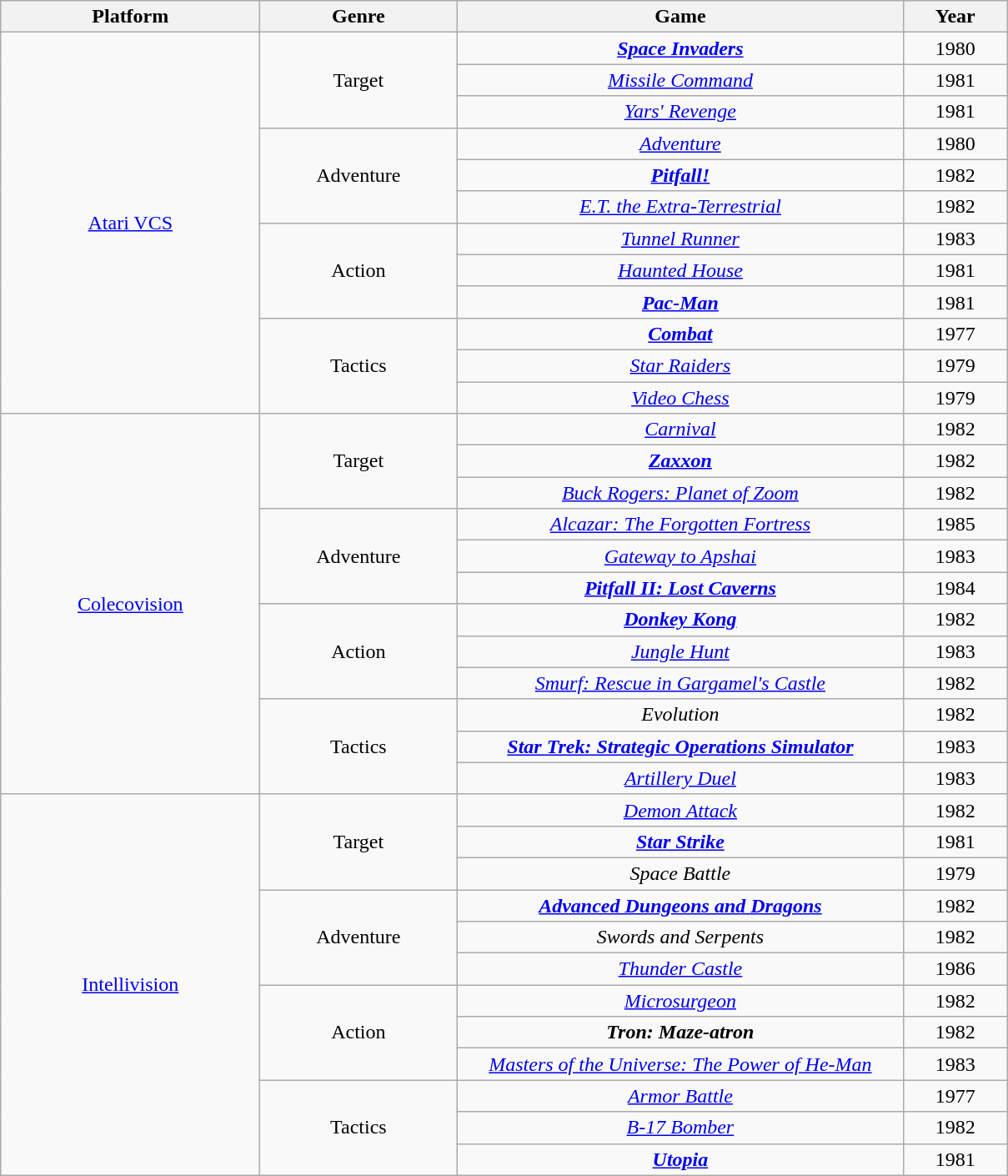<table class="wikitable" style="text-align: center;">
<tr>
<th width = 200>Platform</th>
<th width = 150>Genre</th>
<th width = 350>Game</th>
<th width = 75>Year</th>
</tr>
<tr>
<td rowspan="12"><a href='#'>Atari VCS</a></td>
<td rowspan="3">Target</td>
<td><strong><em><a href='#'>Space Invaders</a></em></strong></td>
<td>1980</td>
</tr>
<tr>
<td><em><a href='#'>Missile Command</a></em></td>
<td>1981</td>
</tr>
<tr>
<td><em><a href='#'>Yars' Revenge</a></em></td>
<td>1981</td>
</tr>
<tr>
<td rowspan="3">Adventure</td>
<td><em><a href='#'>Adventure</a></em></td>
<td>1980</td>
</tr>
<tr>
<td><strong><em><a href='#'>Pitfall!</a></em></strong></td>
<td>1982</td>
</tr>
<tr>
<td><em><a href='#'>E.T. the Extra-Terrestrial</a></em></td>
<td>1982</td>
</tr>
<tr>
<td rowspan="3">Action</td>
<td><em><a href='#'>Tunnel Runner</a></em></td>
<td>1983</td>
</tr>
<tr>
<td><em><a href='#'>Haunted House</a></em></td>
<td>1981</td>
</tr>
<tr>
<td><strong><em><a href='#'>Pac-Man</a></em></strong></td>
<td>1981</td>
</tr>
<tr>
<td rowspan="3">Tactics</td>
<td><strong><em><a href='#'>Combat</a></em></strong></td>
<td>1977</td>
</tr>
<tr>
<td><em><a href='#'>Star Raiders</a></em></td>
<td>1979</td>
</tr>
<tr>
<td><em><a href='#'>Video Chess</a></em></td>
<td>1979</td>
</tr>
<tr>
<td rowspan="12"><a href='#'>Colecovision</a></td>
<td rowspan="3">Target</td>
<td><em><a href='#'>Carnival</a></em></td>
<td>1982</td>
</tr>
<tr>
<td><strong><em><a href='#'>Zaxxon</a></em></strong></td>
<td>1982</td>
</tr>
<tr>
<td><em><a href='#'>Buck Rogers: Planet of Zoom</a></em></td>
<td>1982</td>
</tr>
<tr>
<td rowspan="3">Adventure</td>
<td><em><a href='#'>Alcazar: The Forgotten Fortress</a></em></td>
<td>1985</td>
</tr>
<tr>
<td><em><a href='#'>Gateway to Apshai</a></em></td>
<td>1983</td>
</tr>
<tr>
<td><strong><em><a href='#'>Pitfall II: Lost Caverns</a></em></strong></td>
<td>1984</td>
</tr>
<tr>
<td rowspan="3">Action</td>
<td><strong><em><a href='#'>Donkey Kong</a></em></strong></td>
<td>1982</td>
</tr>
<tr>
<td><em><a href='#'>Jungle Hunt</a></em></td>
<td>1983</td>
</tr>
<tr>
<td><em><a href='#'>Smurf: Rescue in Gargamel's Castle</a></em></td>
<td>1982</td>
</tr>
<tr>
<td rowspan="3">Tactics</td>
<td><em>Evolution</em></td>
<td>1982</td>
</tr>
<tr>
<td><strong><em><a href='#'>Star Trek: Strategic Operations Simulator</a></em></strong></td>
<td>1983</td>
</tr>
<tr>
<td><em><a href='#'>Artillery Duel</a></em></td>
<td>1983</td>
</tr>
<tr>
<td rowspan="12"><a href='#'>Intellivision</a></td>
<td rowspan="3">Target</td>
<td><em><a href='#'>Demon Attack</a></em></td>
<td>1982</td>
</tr>
<tr>
<td><strong><em><a href='#'>Star Strike</a></em></strong></td>
<td>1981</td>
</tr>
<tr>
<td><em>Space Battle</em></td>
<td>1979</td>
</tr>
<tr>
<td rowspan="3">Adventure</td>
<td><strong><em><a href='#'>Advanced Dungeons and Dragons</a></em></strong></td>
<td>1982</td>
</tr>
<tr>
<td><em>Swords and Serpents</em></td>
<td>1982</td>
</tr>
<tr>
<td><em><a href='#'>Thunder Castle</a></em></td>
<td>1986</td>
</tr>
<tr>
<td rowspan="3">Action</td>
<td><em><a href='#'>Microsurgeon</a></em></td>
<td>1982</td>
</tr>
<tr>
<td><strong><em>Tron: Maze-atron</em></strong></td>
<td>1982</td>
</tr>
<tr>
<td><em><a href='#'>Masters of the Universe: The Power of He-Man</a></em></td>
<td>1983</td>
</tr>
<tr>
<td rowspan="3">Tactics</td>
<td><em><a href='#'>Armor Battle</a></em></td>
<td>1977</td>
</tr>
<tr>
<td><em><a href='#'>B-17 Bomber</a></em></td>
<td>1982</td>
</tr>
<tr>
<td><strong><em><a href='#'>Utopia</a></em></strong></td>
<td>1981</td>
</tr>
</table>
